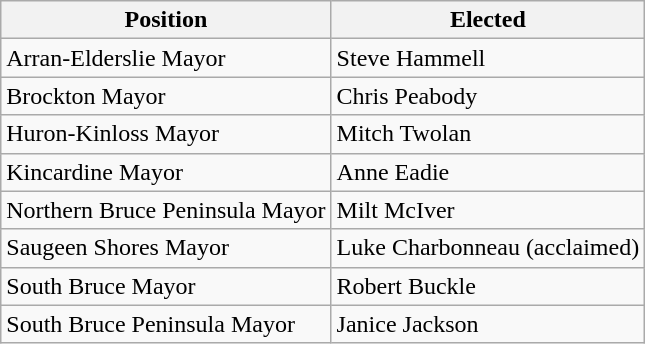<table class="wikitable">
<tr>
<th>Position</th>
<th>Elected</th>
</tr>
<tr>
<td>Arran-Elderslie Mayor</td>
<td>Steve Hammell</td>
</tr>
<tr>
<td>Brockton Mayor</td>
<td>Chris Peabody</td>
</tr>
<tr>
<td>Huron-Kinloss Mayor</td>
<td>Mitch Twolan</td>
</tr>
<tr>
<td>Kincardine Mayor</td>
<td>Anne Eadie</td>
</tr>
<tr>
<td>Northern Bruce Peninsula Mayor</td>
<td>Milt McIver</td>
</tr>
<tr>
<td>Saugeen Shores Mayor</td>
<td>Luke Charbonneau (acclaimed)</td>
</tr>
<tr>
<td>South Bruce Mayor</td>
<td>Robert Buckle</td>
</tr>
<tr>
<td>South Bruce Peninsula Mayor</td>
<td>Janice Jackson</td>
</tr>
</table>
